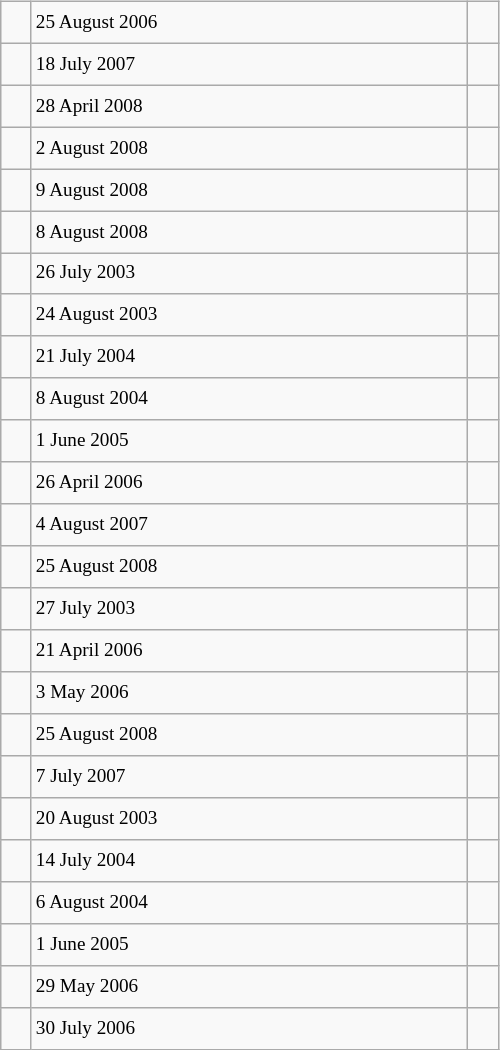<table class="wikitable" style="font-size: 80%; float: left; width: 26em; margin-right: 1em; height: 700px">
<tr>
<td></td>
<td>25 August 2006</td>
<td></td>
</tr>
<tr>
<td></td>
<td>18 July 2007</td>
<td></td>
</tr>
<tr>
<td></td>
<td>28 April 2008</td>
<td></td>
</tr>
<tr>
<td></td>
<td>2 August 2008</td>
<td></td>
</tr>
<tr>
<td></td>
<td>9 August 2008</td>
<td></td>
</tr>
<tr>
<td></td>
<td>8 August 2008</td>
<td></td>
</tr>
<tr>
<td></td>
<td>26 July 2003</td>
<td></td>
</tr>
<tr>
<td></td>
<td>24 August 2003</td>
<td></td>
</tr>
<tr>
<td></td>
<td>21 July 2004</td>
<td></td>
</tr>
<tr>
<td></td>
<td>8 August 2004</td>
<td></td>
</tr>
<tr>
<td></td>
<td>1 June 2005</td>
<td></td>
</tr>
<tr>
<td></td>
<td>26 April 2006</td>
<td></td>
</tr>
<tr>
<td></td>
<td>4 August 2007</td>
<td></td>
</tr>
<tr>
<td></td>
<td>25 August 2008</td>
<td></td>
</tr>
<tr>
<td></td>
<td>27 July 2003</td>
<td></td>
</tr>
<tr>
<td></td>
<td>21 April 2006</td>
<td></td>
</tr>
<tr>
<td></td>
<td>3 May 2006</td>
<td></td>
</tr>
<tr>
<td></td>
<td>25 August 2008</td>
<td></td>
</tr>
<tr>
<td></td>
<td>7 July 2007</td>
<td></td>
</tr>
<tr>
<td></td>
<td>20 August 2003</td>
<td></td>
</tr>
<tr>
<td></td>
<td>14 July 2004</td>
<td></td>
</tr>
<tr>
<td></td>
<td>6 August 2004</td>
<td></td>
</tr>
<tr>
<td></td>
<td>1 June 2005</td>
<td></td>
</tr>
<tr>
<td></td>
<td>29 May 2006</td>
<td></td>
</tr>
<tr>
<td></td>
<td>30 July 2006</td>
<td></td>
</tr>
</table>
